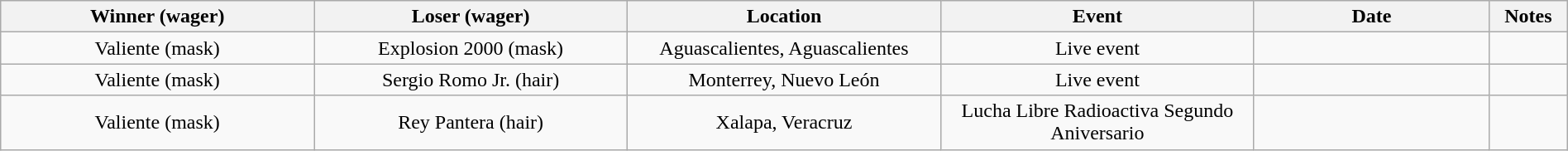<table class="wikitable sortable" width=100%  style="text-align: center">
<tr>
<th width=20% scope="col">Winner (wager)</th>
<th width=20% scope="col">Loser (wager)</th>
<th width=20% scope="col">Location</th>
<th width=20% scope="col">Event</th>
<th width=15% scope="col">Date</th>
<th class="unsortable" width=5% scope="col">Notes</th>
</tr>
<tr>
<td>Valiente (mask)</td>
<td>Explosion 2000 (mask)</td>
<td>Aguascalientes, Aguascalientes</td>
<td>Live event</td>
<td></td>
<td></td>
</tr>
<tr>
<td>Valiente (mask)</td>
<td>Sergio Romo Jr. (hair)</td>
<td>Monterrey, Nuevo León</td>
<td>Live event</td>
<td></td>
<td></td>
</tr>
<tr>
<td>Valiente (mask)</td>
<td>Rey Pantera (hair)</td>
<td>Xalapa, Veracruz</td>
<td>Lucha Libre Radioactiva Segundo Aniversario</td>
<td></td>
<td></td>
</tr>
</table>
